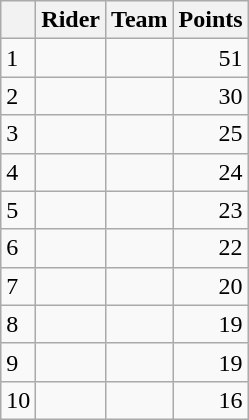<table class="wikitable">
<tr>
<th></th>
<th>Rider</th>
<th>Team</th>
<th>Points</th>
</tr>
<tr>
<td>1</td>
<td> </td>
<td></td>
<td align="right">51</td>
</tr>
<tr>
<td>2</td>
<td></td>
<td></td>
<td align="right">30</td>
</tr>
<tr>
<td>3</td>
<td> </td>
<td></td>
<td align="right">25</td>
</tr>
<tr>
<td>4</td>
<td> </td>
<td></td>
<td align="right">24</td>
</tr>
<tr>
<td>5</td>
<td></td>
<td></td>
<td align="right">23</td>
</tr>
<tr>
<td>6</td>
<td></td>
<td></td>
<td align="right">22</td>
</tr>
<tr>
<td>7</td>
<td></td>
<td></td>
<td align="right">20</td>
</tr>
<tr>
<td>8</td>
<td></td>
<td></td>
<td align="right">19</td>
</tr>
<tr>
<td>9</td>
<td></td>
<td></td>
<td align="right">19</td>
</tr>
<tr>
<td>10</td>
<td></td>
<td></td>
<td align="right">16</td>
</tr>
</table>
